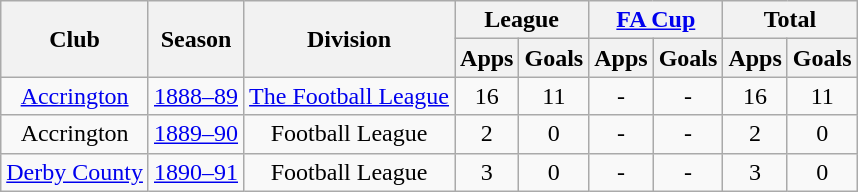<table class="wikitable" style="text-align:center;">
<tr>
<th rowspan="2">Club</th>
<th rowspan="2">Season</th>
<th rowspan="2">Division</th>
<th colspan="2">League</th>
<th colspan="2"><a href='#'>FA Cup</a></th>
<th colspan="2">Total</th>
</tr>
<tr>
<th>Apps</th>
<th>Goals</th>
<th>Apps</th>
<th>Goals</th>
<th>Apps</th>
<th>Goals</th>
</tr>
<tr>
<td><a href='#'>Accrington</a></td>
<td><a href='#'>1888–89</a></td>
<td><a href='#'>The Football League</a></td>
<td>16</td>
<td>11</td>
<td>-</td>
<td>-</td>
<td>16</td>
<td>11</td>
</tr>
<tr>
<td>Accrington</td>
<td><a href='#'>1889–90</a></td>
<td>Football League</td>
<td>2</td>
<td>0</td>
<td>-</td>
<td>-</td>
<td>2</td>
<td>0</td>
</tr>
<tr>
<td><a href='#'>Derby County</a></td>
<td><a href='#'>1890–91</a></td>
<td>Football League</td>
<td>3</td>
<td>0</td>
<td>-</td>
<td>-</td>
<td>3</td>
<td>0</td>
</tr>
</table>
